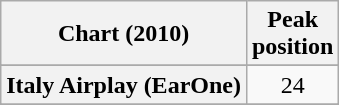<table class="wikitable sortable plainrowheaders">
<tr>
<th align="left">Chart (2010)</th>
<th align="left">Peak <br> position</th>
</tr>
<tr>
</tr>
<tr>
</tr>
<tr>
</tr>
<tr>
</tr>
<tr>
</tr>
<tr>
</tr>
<tr>
</tr>
<tr>
</tr>
<tr>
<th scope="row">Italy Airplay (EarOne)</th>
<td style="text-align:center;">24</td>
</tr>
<tr>
</tr>
<tr>
</tr>
<tr>
</tr>
<tr>
</tr>
<tr>
</tr>
</table>
